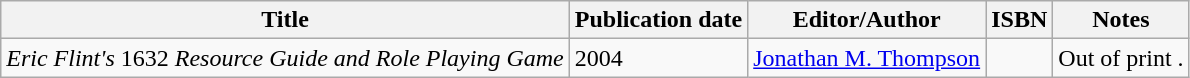<table class="sortable wikitable">
<tr>
<th>Title</th>
<th>Publication date</th>
<th>Editor/Author</th>
<th>ISBN</th>
<th>Notes</th>
</tr>
<tr>
<td><em>Eric Flint's</em> 1632 <em>Resource Guide and Role Playing Game</em></td>
<td>2004</td>
<td><a href='#'>Jonathan M. Thompson</a></td>
<td></td>
<td>Out of print .</td>
</tr>
</table>
